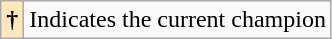<table class="wikitable">
<tr>
<th style="background-color: #ffe6bd">†</th>
<td>Indicates the current champion</td>
</tr>
</table>
